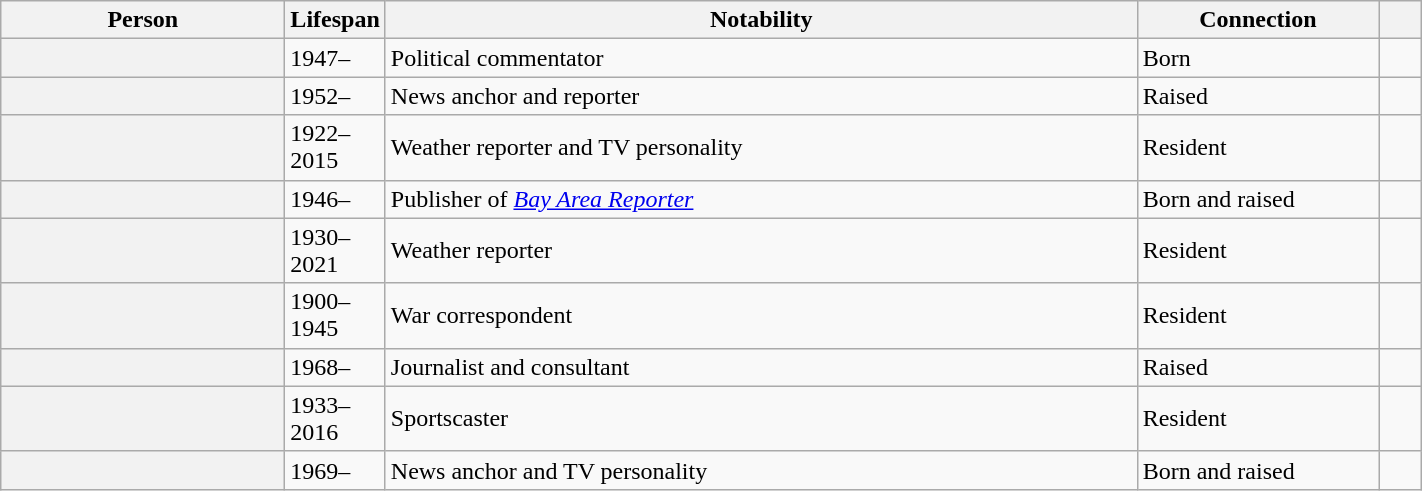<table class="wikitable plainrowheaders sortable" style="margin-right: 0; width:75%;">
<tr>
<th scope="col" width="20%">Person</th>
<th scope="col" width="6%">Lifespan</th>
<th scope="col">Notability</th>
<th scope="col" width="17%">Connection</th>
<th scope="col" class="unsortable" width="3%"></th>
</tr>
<tr>
<th scope="row"></th>
<td>1947–</td>
<td>Political commentator</td>
<td>Born</td>
<td style="text-align:center;"></td>
</tr>
<tr>
<th scope="row"></th>
<td>1952–</td>
<td>News anchor and reporter</td>
<td>Raised</td>
<td style="text-align:center;"></td>
</tr>
<tr>
<th scope="row"></th>
<td>1922–2015</td>
<td>Weather reporter and TV personality</td>
<td>Resident</td>
<td style="text-align:center;"></td>
</tr>
<tr>
<th scope="row"></th>
<td>1946–</td>
<td>Publisher of <em><a href='#'>Bay Area Reporter</a></em></td>
<td>Born and raised</td>
<td style="text-align:center;"></td>
</tr>
<tr>
<th scope="row"></th>
<td>1930–2021</td>
<td>Weather reporter</td>
<td>Resident</td>
<td style="text-align:center;"></td>
</tr>
<tr>
<th scope="row"></th>
<td>1900–1945</td>
<td>War correspondent</td>
<td>Resident</td>
<td style="text-align:center;"></td>
</tr>
<tr>
<th scope="row"></th>
<td>1968–</td>
<td>Journalist and consultant</td>
<td>Raised</td>
<td style="text-align:center;"></td>
</tr>
<tr>
<th scope="row"></th>
<td>1933–2016</td>
<td>Sportscaster</td>
<td>Resident</td>
<td style="text-align:center;"></td>
</tr>
<tr>
<th scope="row"></th>
<td>1969–</td>
<td>News anchor and TV personality</td>
<td>Born and raised</td>
<td style="text-align:center;"></td>
</tr>
</table>
